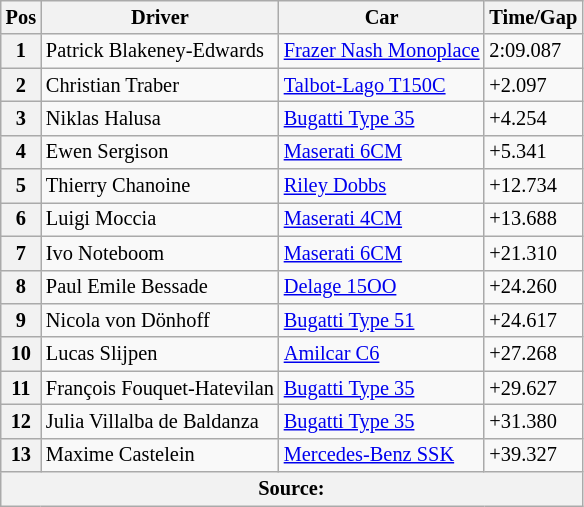<table class="wikitable" style="font-size: 85%;">
<tr>
<th>Pos</th>
<th>Driver</th>
<th>Car</th>
<th>Time/Gap</th>
</tr>
<tr>
<th>1</th>
<td> Patrick Blakeney-Edwards</td>
<td><a href='#'>Frazer Nash Monoplace</a></td>
<td>2:09.087</td>
</tr>
<tr>
<th>2</th>
<td> Christian Traber</td>
<td><a href='#'>Talbot-Lago T150C</a></td>
<td>+2.097</td>
</tr>
<tr>
<th>3</th>
<td> Niklas Halusa</td>
<td><a href='#'>Bugatti Type 35</a></td>
<td>+4.254</td>
</tr>
<tr>
<th>4</th>
<td> Ewen Sergison</td>
<td><a href='#'>Maserati 6CM</a></td>
<td>+5.341</td>
</tr>
<tr>
<th>5</th>
<td> Thierry Chanoine</td>
<td><a href='#'>Riley Dobbs</a></td>
<td>+12.734</td>
</tr>
<tr>
<th>6</th>
<td> Luigi Moccia</td>
<td><a href='#'>Maserati 4CM</a></td>
<td>+13.688</td>
</tr>
<tr>
<th>7</th>
<td> Ivo Noteboom</td>
<td><a href='#'>Maserati 6CM</a></td>
<td>+21.310</td>
</tr>
<tr>
<th>8</th>
<td> Paul Emile Bessade</td>
<td><a href='#'>Delage 15OO</a></td>
<td>+24.260</td>
</tr>
<tr>
<th>9</th>
<td> Nicola von Dönhoff</td>
<td><a href='#'>Bugatti Type 51</a></td>
<td>+24.617</td>
</tr>
<tr>
<th>10</th>
<td> Lucas Slijpen</td>
<td><a href='#'>Amilcar C6</a></td>
<td>+27.268</td>
</tr>
<tr>
<th>11</th>
<td> François Fouquet-Hatevilan</td>
<td><a href='#'>Bugatti Type 35</a></td>
<td>+29.627</td>
</tr>
<tr>
<th>12</th>
<td> Julia Villalba de Baldanza</td>
<td><a href='#'>Bugatti Type 35</a></td>
<td>+31.380</td>
</tr>
<tr>
<th>13</th>
<td> Maxime Castelein</td>
<td><a href='#'>Mercedes-Benz SSK</a></td>
<td>+39.327</td>
</tr>
<tr>
<th colspan=4>Source:</th>
</tr>
</table>
